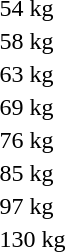<table>
<tr>
<td>54 kg</td>
<td></td>
<td></td>
<td></td>
</tr>
<tr>
<td>58 kg</td>
<td></td>
<td></td>
<td></td>
</tr>
<tr>
<td>63 kg</td>
<td></td>
<td></td>
<td></td>
</tr>
<tr>
<td>69 kg</td>
<td></td>
<td></td>
<td></td>
</tr>
<tr>
<td>76 kg</td>
<td></td>
<td></td>
<td></td>
</tr>
<tr>
<td>85 kg</td>
<td></td>
<td></td>
<td></td>
</tr>
<tr>
<td>97 kg</td>
<td></td>
<td></td>
<td></td>
</tr>
<tr>
<td>130 kg</td>
<td></td>
<td></td>
<td></td>
</tr>
</table>
